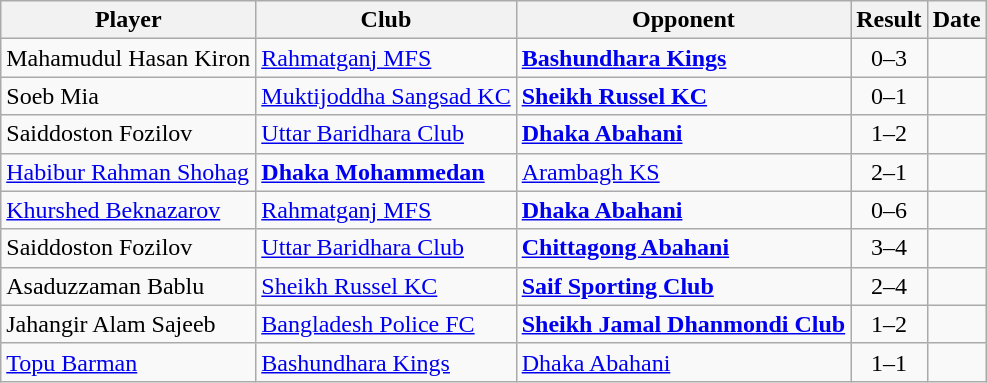<table class="wikitable">
<tr>
<th>Player</th>
<th>Club</th>
<th>Opponent</th>
<th style="text-align:center">Result</th>
<th>Date</th>
</tr>
<tr>
<td> Mahamudul Hasan Kiron</td>
<td><a href='#'>Rahmatganj MFS</a></td>
<td><strong><a href='#'>Bashundhara Kings</a></strong></td>
<td align="center">0–3</td>
<td></td>
</tr>
<tr>
<td> Soeb Mia</td>
<td><a href='#'>Muktijoddha Sangsad KC</a></td>
<td><strong><a href='#'>Sheikh Russel KC</a></strong></td>
<td align="center">0–1</td>
<td></td>
</tr>
<tr>
<td> Saiddoston Fozilov</td>
<td><a href='#'>Uttar Baridhara Club</a></td>
<td><strong><a href='#'>Dhaka Abahani</a></strong></td>
<td align="center">1–2</td>
<td></td>
</tr>
<tr>
<td> <a href='#'>Habibur Rahman Shohag</a></td>
<td><strong><a href='#'>Dhaka Mohammedan</a></strong></td>
<td><a href='#'>Arambagh KS</a></td>
<td align="center">2–1</td>
<td></td>
</tr>
<tr>
<td> <a href='#'>Khurshed Beknazarov</a></td>
<td><a href='#'>Rahmatganj MFS</a></td>
<td><strong><a href='#'>Dhaka Abahani</a></strong></td>
<td align="center">0–6</td>
<td></td>
</tr>
<tr>
<td> Saiddoston Fozilov</td>
<td><a href='#'>Uttar Baridhara Club</a></td>
<td><strong><a href='#'>Chittagong Abahani</a></strong></td>
<td align="center">3–4</td>
<td></td>
</tr>
<tr>
<td> Asaduzzaman Bablu</td>
<td><a href='#'>Sheikh Russel KC</a></td>
<td><strong><a href='#'>Saif Sporting Club</a></strong></td>
<td align="center">2–4</td>
<td></td>
</tr>
<tr>
<td> Jahangir Alam Sajeeb</td>
<td><a href='#'>Bangladesh Police FC</a></td>
<td><strong><a href='#'>Sheikh Jamal Dhanmondi Club</a></strong></td>
<td align="center">1–2</td>
<td></td>
</tr>
<tr>
<td> <a href='#'>Topu Barman</a></td>
<td><a href='#'>Bashundhara Kings</a></td>
<td><a href='#'>Dhaka Abahani</a></td>
<td align="center">1–1</td>
<td></td>
</tr>
</table>
